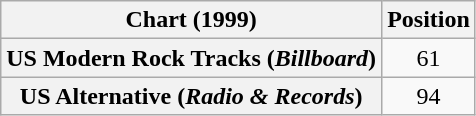<table class="wikitable plainrowheaders" style="text-align:center">
<tr>
<th>Chart (1999)</th>
<th>Position</th>
</tr>
<tr>
<th scope="row">US Modern Rock Tracks (<em>Billboard</em>)</th>
<td>61</td>
</tr>
<tr>
<th scope="row">US Alternative (<em>Radio & Records</em>)</th>
<td>94</td>
</tr>
</table>
